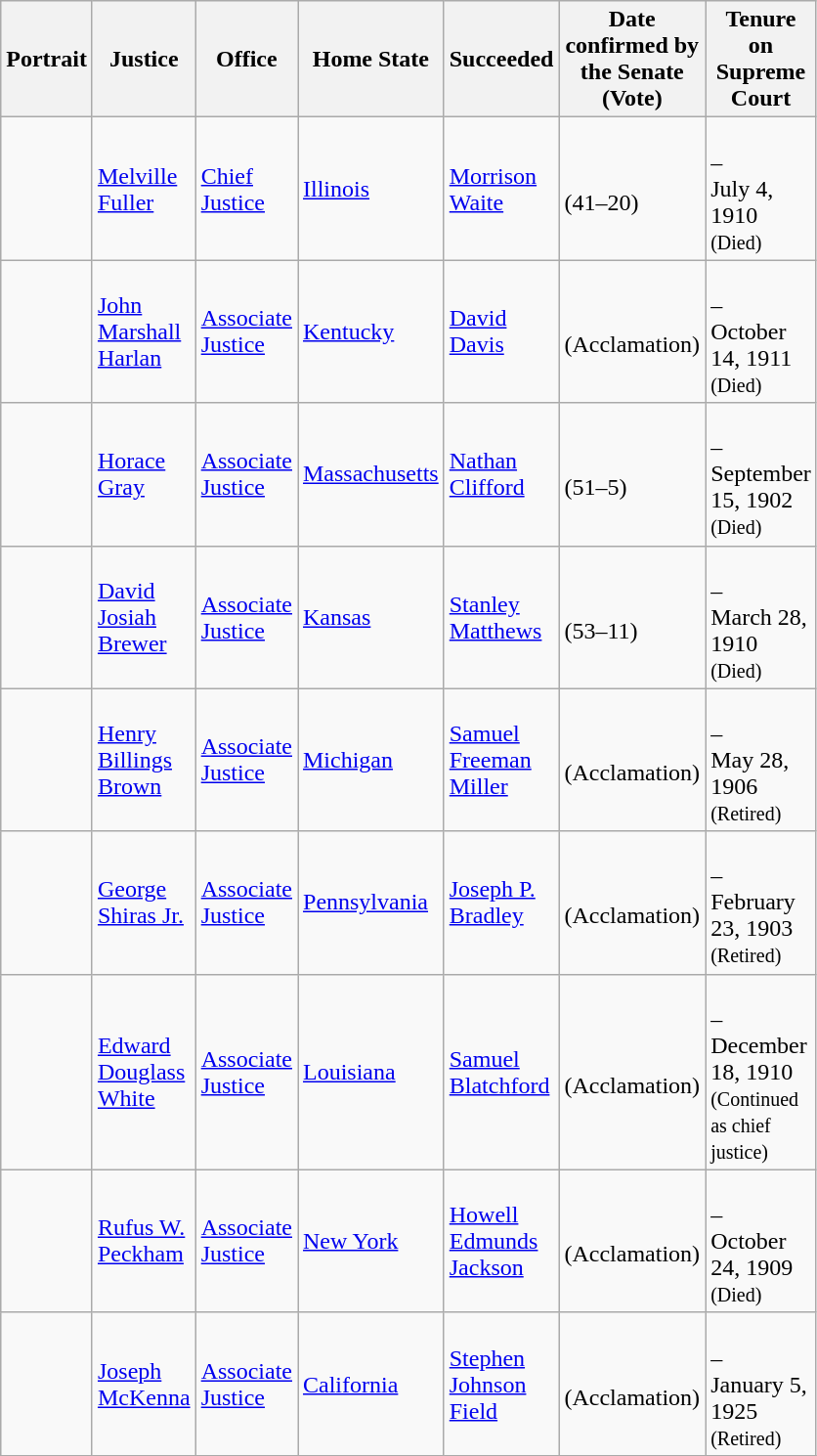<table class="wikitable sortable">
<tr>
<th scope="col" style="width: 10px;">Portrait</th>
<th scope="col" style="width: 10px;">Justice</th>
<th scope="col" style="width: 10px;">Office</th>
<th scope="col" style="width: 10px;">Home State</th>
<th scope="col" style="width: 10px;">Succeeded</th>
<th scope="col" style="width: 10px;">Date confirmed by the Senate<br>(Vote)</th>
<th scope="col" style="width: 10px;">Tenure on Supreme Court</th>
</tr>
<tr>
<td></td>
<td><a href='#'>Melville Fuller</a></td>
<td><a href='#'>Chief Justice</a></td>
<td><a href='#'>Illinois</a></td>
<td><a href='#'>Morrison Waite</a></td>
<td><br>(41–20)</td>
<td><br>–<br>July 4, 1910<br><small>(Died)</small></td>
</tr>
<tr>
<td></td>
<td><a href='#'>John Marshall Harlan</a></td>
<td><a href='#'>Associate Justice</a></td>
<td><a href='#'>Kentucky</a></td>
<td><a href='#'>David Davis</a></td>
<td><br>(Acclamation)</td>
<td><br>–<br>October 14, 1911<br><small>(Died)</small></td>
</tr>
<tr>
<td></td>
<td><a href='#'>Horace Gray</a></td>
<td><a href='#'>Associate Justice</a></td>
<td><a href='#'>Massachusetts</a></td>
<td><a href='#'>Nathan Clifford</a></td>
<td><br>(51–5)</td>
<td><br>–<br>September 15, 1902<br><small>(Died)</small></td>
</tr>
<tr>
<td></td>
<td><a href='#'>David Josiah Brewer</a></td>
<td><a href='#'>Associate Justice</a></td>
<td><a href='#'>Kansas</a></td>
<td><a href='#'>Stanley Matthews</a></td>
<td><br>(53–11)</td>
<td><br>–<br>March 28, 1910<br><small>(Died)</small></td>
</tr>
<tr>
<td></td>
<td><a href='#'>Henry Billings Brown</a></td>
<td><a href='#'>Associate Justice</a></td>
<td><a href='#'>Michigan</a></td>
<td><a href='#'>Samuel Freeman Miller</a></td>
<td><br>(Acclamation)</td>
<td><br>–<br>May 28, 1906<br><small>(Retired)</small></td>
</tr>
<tr>
<td></td>
<td><a href='#'>George Shiras Jr.</a></td>
<td><a href='#'>Associate Justice</a></td>
<td><a href='#'>Pennsylvania</a></td>
<td><a href='#'>Joseph P. Bradley</a></td>
<td><br>(Acclamation)</td>
<td><br>–<br>February 23, 1903<br><small>(Retired)</small></td>
</tr>
<tr>
<td></td>
<td><a href='#'>Edward Douglass White</a></td>
<td><a href='#'>Associate Justice</a></td>
<td><a href='#'>Louisiana</a></td>
<td><a href='#'>Samuel Blatchford</a></td>
<td><br>(Acclamation)</td>
<td><br>–<br>December 18, 1910<br><small>(Continued as chief justice)</small></td>
</tr>
<tr>
<td></td>
<td><a href='#'>Rufus W. Peckham</a></td>
<td><a href='#'>Associate Justice</a></td>
<td><a href='#'>New York</a></td>
<td><a href='#'>Howell Edmunds Jackson</a></td>
<td><br>(Acclamation)</td>
<td><br>–<br>October 24, 1909<br><small>(Died)</small></td>
</tr>
<tr>
<td></td>
<td><a href='#'>Joseph McKenna</a></td>
<td><a href='#'>Associate Justice</a></td>
<td><a href='#'>California</a></td>
<td><a href='#'>Stephen Johnson Field</a></td>
<td><br>(Acclamation)</td>
<td><br>–<br>January 5, 1925<br><small>(Retired)</small></td>
</tr>
<tr>
</tr>
</table>
